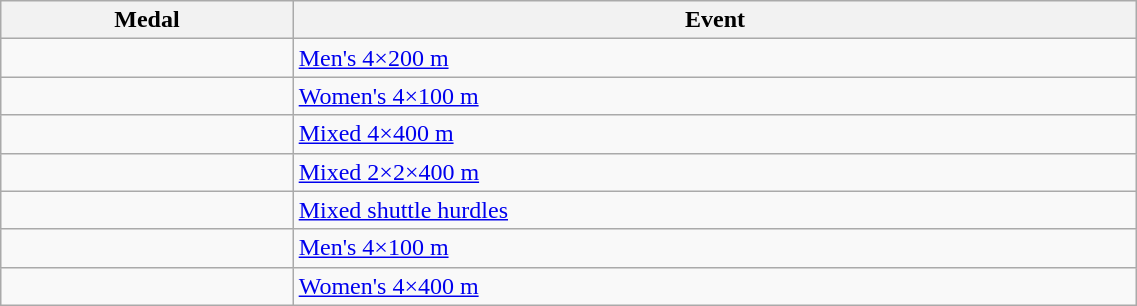<table class="wikitable" style="width:60%; font-size:100%; text-align:left;">
<tr>
<th>Medal</th>
<th>Event</th>
</tr>
<tr>
<td align=center></td>
<td><a href='#'>Men's 4×200 m</a></td>
</tr>
<tr>
<td align=center></td>
<td><a href='#'>Women's 4×100 m</a></td>
</tr>
<tr>
<td align=center></td>
<td><a href='#'>Mixed 4×400 m</a></td>
</tr>
<tr>
<td align=center></td>
<td><a href='#'>Mixed 2×2×400 m</a></td>
</tr>
<tr>
<td align=center></td>
<td><a href='#'>Mixed shuttle hurdles</a></td>
</tr>
<tr>
<td align=center></td>
<td><a href='#'>Men's 4×100 m</a></td>
</tr>
<tr>
<td align=center></td>
<td><a href='#'>Women's 4×400 m</a></td>
</tr>
</table>
